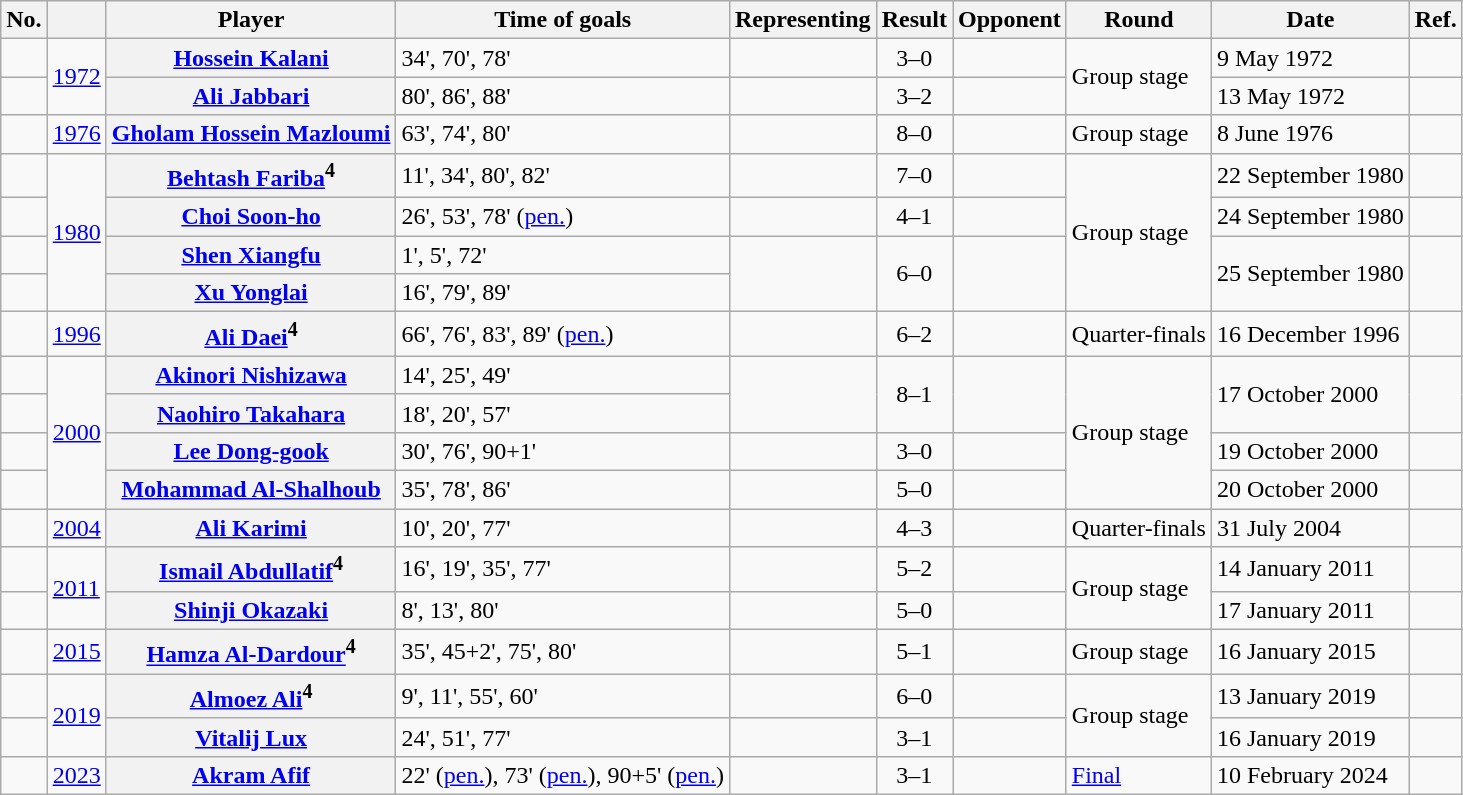<table class="wikitable plainrowheaders sortable">
<tr>
<th>No.</th>
<th scope="col"></th>
<th scope="col">Player</th>
<th scope="col">Time of goals</th>
<th scope="col">Representing</th>
<th scope=col class="unsortable">Result</th>
<th scope="col">Opponent</th>
<th scope="col">Round</th>
<th scope="col">Date</th>
<th class="unsortable" align="center">Ref.</th>
</tr>
<tr>
<td></td>
<td rowspan=2> <a href='#'>1972</a></td>
<th scope=row data-sort-value="Kalani, Hossein"><a href='#'>Hossein Kalani</a></th>
<td>34', 70', 78'</td>
<td></td>
<td align=center>3–0</td>
<td></td>
<td rowspan=2>Group stage</td>
<td>9 May 1972</td>
<td></td>
</tr>
<tr>
<td></td>
<th scope=row data-sort-value="Jabbari, Ali"><a href='#'>Ali Jabbari</a></th>
<td>80', 86', 88'</td>
<td></td>
<td align=center>3–2</td>
<td></td>
<td>13 May 1972</td>
<td></td>
</tr>
<tr>
<td></td>
<td> <a href='#'>1976</a></td>
<th scope=row data-sort-value="Hossein Mazloumi, Gholam"><a href='#'>Gholam Hossein Mazloumi</a></th>
<td>63', 74', 80'</td>
<td></td>
<td align=center>8–0</td>
<td></td>
<td>Group stage</td>
<td>8 June 1976</td>
<td></td>
</tr>
<tr>
<td></td>
<td rowspan=4> <a href='#'>1980</a></td>
<th scope=row data-sort-value="Fariba, Behtash"><a href='#'>Behtash Fariba</a><sup>4</sup></th>
<td>11', 34', 80', 82'</td>
<td></td>
<td align=center>7–0</td>
<td></td>
<td rowspan=4>Group stage</td>
<td>22 September 1980</td>
<td></td>
</tr>
<tr>
<td></td>
<th scope=row data-sort-value="Soon-ho, Choi"><a href='#'>Choi Soon-ho</a></th>
<td>26', 53', 78' (<a href='#'>pen.</a>)</td>
<td></td>
<td align=center>4–1</td>
<td></td>
<td>24 September 1980</td>
<td></td>
</tr>
<tr>
<td></td>
<th scope=row data-sort-value="Xiangfu, Shen"><a href='#'>Shen Xiangfu</a></th>
<td>1', 5', 72'</td>
<td rowspan=2></td>
<td rowspan=2; align=center>6–0</td>
<td rowspan=2></td>
<td rowspan=2>25 September 1980</td>
<td rowspan=2></td>
</tr>
<tr>
<td></td>
<th scope=row data-sort-value="Yonglai, Xu"><a href='#'>Xu Yonglai</a></th>
<td>16', 79', 89'</td>
</tr>
<tr>
<td></td>
<td> <a href='#'>1996</a></td>
<th scope=row data-sort-value="Daei, Ali"><a href='#'>Ali Daei</a><sup>4</sup></th>
<td>66', 76', 83', 89' (<a href='#'>pen.</a>)</td>
<td></td>
<td align=center>6–2</td>
<td></td>
<td>Quarter-finals</td>
<td>16 December 1996</td>
<td></td>
</tr>
<tr>
<td></td>
<td rowspan=4> <a href='#'>2000</a></td>
<th scope=row data-sort-value="Nishizawa, Akinori"><a href='#'>Akinori Nishizawa</a></th>
<td>14', 25', 49'</td>
<td rowspan=2></td>
<td rowspan=2; align=center>8–1</td>
<td rowspan=2></td>
<td rowspan=4>Group stage</td>
<td rowspan=2>17 October 2000</td>
<td rowspan=2></td>
</tr>
<tr>
<td></td>
<th scope=row data-sort-value="Takahara, Naohiro"><a href='#'>Naohiro Takahara</a></th>
<td>18', 20', 57'</td>
</tr>
<tr>
<td></td>
<th scope=row data-sort-value="Dong-gook, Lee"><a href='#'>Lee Dong-gook</a></th>
<td>30', 76', 90+1'</td>
<td></td>
<td align=center>3–0</td>
<td></td>
<td>19 October 2000</td>
<td></td>
</tr>
<tr>
<td></td>
<th scope=row data-sort-value="Al-Shalhoub, Mohammad"><a href='#'>Mohammad Al-Shalhoub</a></th>
<td>35', 78', 86'</td>
<td></td>
<td align=center>5–0</td>
<td></td>
<td>20 October 2000</td>
<td></td>
</tr>
<tr>
<td></td>
<td> <a href='#'>2004</a></td>
<th scope=row data-sort-value="Karimi, Ali"><a href='#'>Ali Karimi</a></th>
<td>10', 20', 77'</td>
<td></td>
<td align=center>4–3</td>
<td></td>
<td>Quarter-finals</td>
<td>31 July 2004</td>
<td></td>
</tr>
<tr>
<td></td>
<td rowspan=2> <a href='#'>2011</a></td>
<th scope=row data-sort-value="Abdullatif, Ismail"><a href='#'>Ismail Abdullatif</a><sup>4</sup></th>
<td>16', 19', 35', 77'</td>
<td></td>
<td align=center>5–2</td>
<td></td>
<td rowspan=2>Group stage</td>
<td>14 January 2011</td>
<td></td>
</tr>
<tr>
<td></td>
<th scope=row data-sort-value="Okazaki, Shinji"><a href='#'>Shinji Okazaki</a></th>
<td>8', 13', 80'</td>
<td></td>
<td align=center>5–0</td>
<td></td>
<td>17 January 2011</td>
<td></td>
</tr>
<tr>
<td></td>
<td> <a href='#'>2015</a></td>
<th scope=row data-sort-value="Al-Dardour, Hamza"><a href='#'>Hamza Al-Dardour</a><sup>4</sup></th>
<td>35', 45+2', 75', 80'</td>
<td></td>
<td align=center>5–1</td>
<td></td>
<td>Group stage</td>
<td>16 January 2015</td>
<td></td>
</tr>
<tr>
<td></td>
<td rowspan=2> <a href='#'>2019</a></td>
<th scope=row data-sort-value="Ali, Almoez"><a href='#'>Almoez Ali</a><sup>4</sup></th>
<td>9', 11', 55', 60'</td>
<td></td>
<td align=center>6–0</td>
<td></td>
<td rowspan=2>Group stage</td>
<td>13 January 2019</td>
<td></td>
</tr>
<tr>
<td></td>
<th scope=row data-sort-value="Lux, Vitalij"><a href='#'>Vitalij Lux</a></th>
<td>24', 51', 77'</td>
<td></td>
<td align=center>3–1</td>
<td></td>
<td>16 January 2019</td>
<td></td>
</tr>
<tr>
<td></td>
<td> <a href='#'>2023</a></td>
<th scope=row data-sort-value="Afif, Akram"><a href='#'>Akram Afif</a></th>
<td>22' (<a href='#'>pen.</a>), 73' (<a href='#'>pen.</a>), 90+5' (<a href='#'>pen.</a>)</td>
<td></td>
<td align=center>3–1</td>
<td></td>
<td><a href='#'>Final</a></td>
<td>10 February 2024</td>
<td></td>
</tr>
</table>
